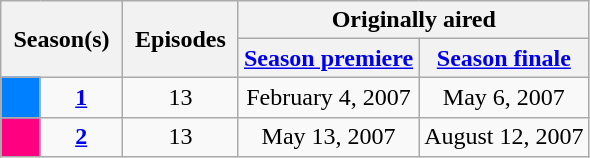<table class="wikitable">
<tr>
<th style="padding: 0 8px;" colspan="2" rowspan="2">Season(s)</th>
<th style="padding: 0 8px;" rowspan="2">Episodes</th>
<th colspan="2">Originally aired</th>
</tr>
<tr>
<th><a href='#'>Season premiere</a></th>
<th style="padding: 0 8px;"><a href='#'>Season finale</a></th>
</tr>
<tr>
<td style="background:#0080ff; height:20px;"></td>
<td style="text-align:center;"><strong><a href='#'>1</a></strong></td>
<td style="text-align:center;">13</td>
<td style="text-align:center;">February 4, 2007</td>
<td style="text-align:center;">May 6, 2007</td>
</tr>
<tr>
<td style="background:#ff0080; height:10px;"></td>
<td style="text-align:center;"><strong><a href='#'>2</a></strong></td>
<td style="text-align:center;">13</td>
<td style="text-align:center;">May 13, 2007</td>
<td style="text-align:center;">August 12, 2007</td>
</tr>
</table>
